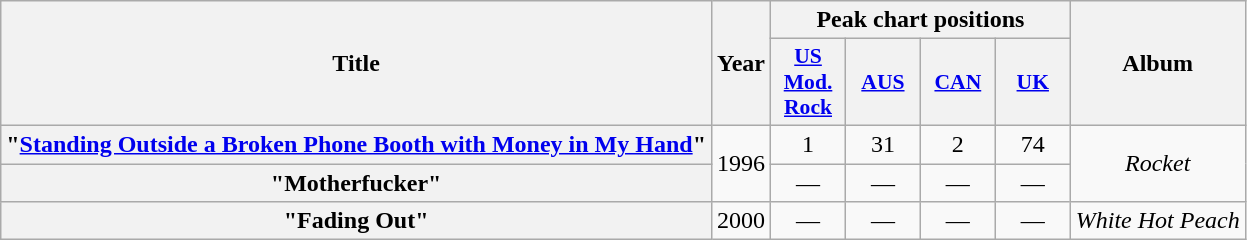<table class="wikitable plainrowheaders" style="text-align:center;">
<tr>
<th scope="col" rowspan="2">Title</th>
<th scope="col" rowspan="2">Year</th>
<th scope="col" colspan="4">Peak chart positions</th>
<th scope="col" rowspan="2">Album</th>
</tr>
<tr>
<th scope="col" style="width:3em;font-size:90%;"><a href='#'>US<br>Mod. Rock</a></th>
<th scope="col" style="width:3em;font-size:90%;"><a href='#'>AUS</a><br></th>
<th scope="col" style="width:3em;font-size:90%;"><a href='#'>CAN</a><br></th>
<th scope="col" style="width:3em;font-size:90%;"><a href='#'>UK</a><br></th>
</tr>
<tr>
<th scope="row">"<a href='#'>Standing Outside a Broken Phone Booth with Money in My Hand</a>"</th>
<td rowspan="2">1996</td>
<td>1</td>
<td>31</td>
<td>2</td>
<td>74</td>
<td rowspan="2"><em>Rocket</em></td>
</tr>
<tr>
<th scope="row">"Motherfucker"</th>
<td>—</td>
<td>—</td>
<td>—</td>
<td>—</td>
</tr>
<tr>
<th scope="row">"Fading Out"</th>
<td>2000</td>
<td>—</td>
<td>—</td>
<td>—</td>
<td>—</td>
<td><em>White Hot Peach</em></td>
</tr>
</table>
